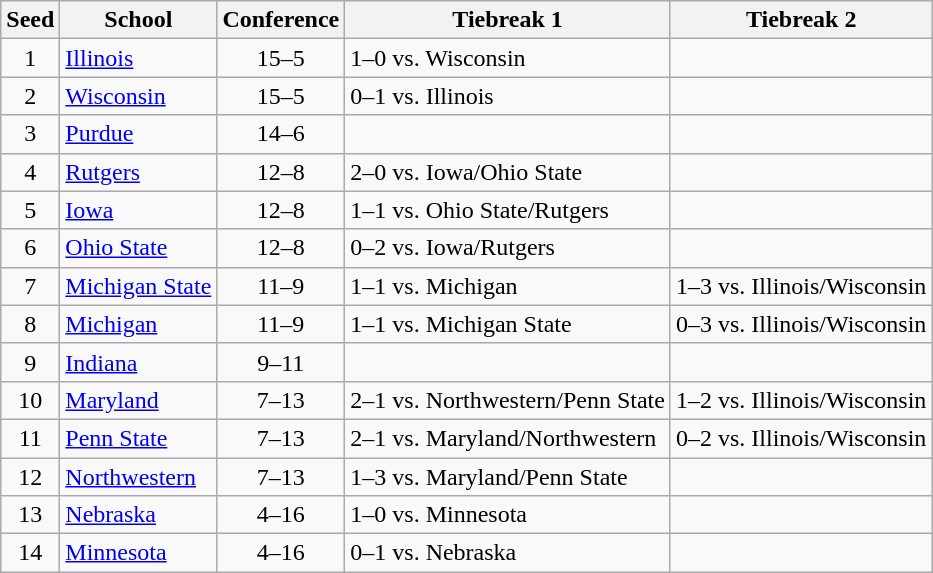<table class="wikitable">
<tr>
<th>Seed</th>
<th>School</th>
<th>Conference</th>
<th>Tiebreak 1</th>
<th>Tiebreak 2</th>
</tr>
<tr>
<td align=center>1</td>
<td><a href='#'>Illinois</a></td>
<td align=center>15–5</td>
<td>1–0 vs. Wisconsin</td>
<td></td>
</tr>
<tr>
<td align=center>2</td>
<td><a href='#'>Wisconsin</a></td>
<td align=center>15–5</td>
<td>0–1 vs. Illinois</td>
<td></td>
</tr>
<tr>
<td align=center>3</td>
<td><a href='#'>Purdue</a></td>
<td align=center>14–6</td>
<td></td>
<td></td>
</tr>
<tr>
<td align=center>4</td>
<td><a href='#'>Rutgers</a></td>
<td align=center>12–8</td>
<td>2–0 vs. Iowa/Ohio State</td>
<td></td>
</tr>
<tr>
<td align=center>5</td>
<td><a href='#'>Iowa</a></td>
<td align=center>12–8</td>
<td>1–1 vs. Ohio State/Rutgers</td>
<td></td>
</tr>
<tr>
<td align=center>6</td>
<td><a href='#'>Ohio State</a></td>
<td align=center>12–8</td>
<td>0–2 vs. Iowa/Rutgers</td>
<td></td>
</tr>
<tr>
<td align=center>7</td>
<td><a href='#'>Michigan State</a></td>
<td align=center>11–9</td>
<td>1–1 vs. Michigan</td>
<td>1–3 vs. Illinois/Wisconsin</td>
</tr>
<tr>
<td align=center>8</td>
<td><a href='#'>Michigan</a></td>
<td align=center>11–9</td>
<td>1–1 vs. Michigan State</td>
<td>0–3 vs. Illinois/Wisconsin</td>
</tr>
<tr>
<td align=center>9</td>
<td><a href='#'>Indiana</a></td>
<td align=center>9–11</td>
<td></td>
<td></td>
</tr>
<tr>
<td align=center>10</td>
<td><a href='#'>Maryland</a></td>
<td align=center>7–13</td>
<td>2–1 vs. Northwestern/Penn State</td>
<td>1–2 vs. Illinois/Wisconsin</td>
</tr>
<tr>
<td align=center>11</td>
<td><a href='#'>Penn State</a></td>
<td align=center>7–13</td>
<td>2–1 vs. Maryland/Northwestern</td>
<td>0–2 vs. Illinois/Wisconsin</td>
</tr>
<tr>
<td align=center>12</td>
<td><a href='#'>Northwestern</a></td>
<td align=center>7–13</td>
<td>1–3 vs. Maryland/Penn State</td>
<td></td>
</tr>
<tr>
<td align=center>13</td>
<td><a href='#'>Nebraska</a></td>
<td align=center>4–16</td>
<td>1–0 vs. Minnesota</td>
<td></td>
</tr>
<tr>
<td align=center>14</td>
<td><a href='#'>Minnesota</a></td>
<td align=center>4–16</td>
<td>0–1 vs. Nebraska</td>
<td></td>
</tr>
</table>
